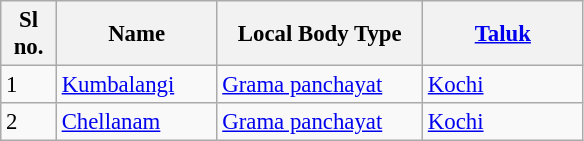<table class="wikitable sortable" style="font-size: 95%;">
<tr>
<th width="30px">Sl no.</th>
<th width="100px">Name</th>
<th width="130px">Local Body Type</th>
<th width="100px"><a href='#'>Taluk</a></th>
</tr>
<tr>
<td>1</td>
<td><a href='#'>Kumbalangi</a></td>
<td><a href='#'>Grama panchayat</a></td>
<td><a href='#'>Kochi</a></td>
</tr>
<tr>
<td>2</td>
<td><a href='#'>Chellanam</a></td>
<td><a href='#'>Grama panchayat</a></td>
<td><a href='#'>Kochi</a></td>
</tr>
</table>
